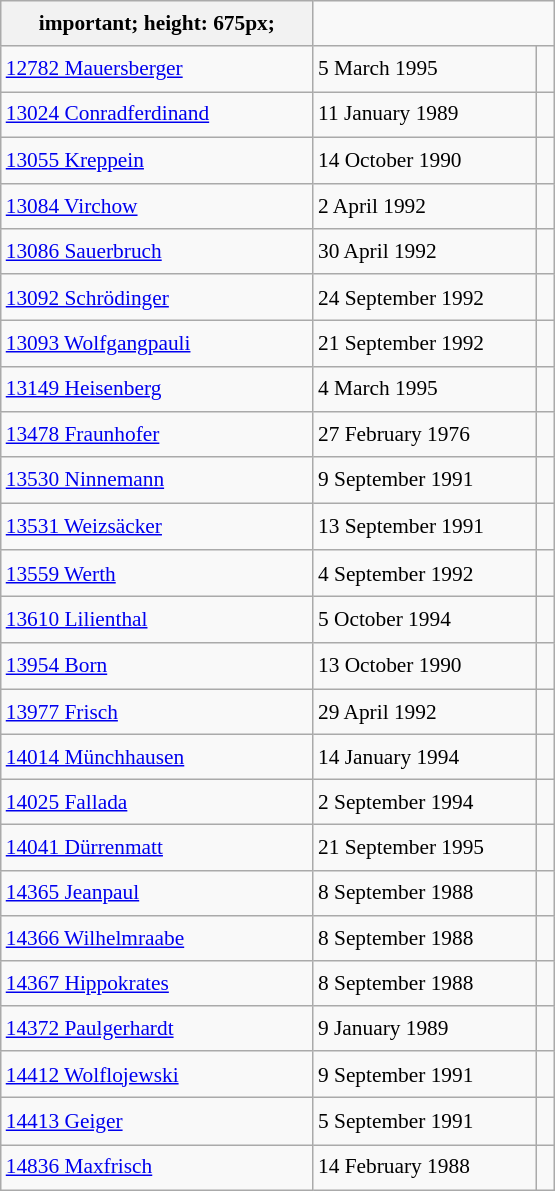<table class="wikitable" style="font-size: 89%; float: left; width: 26em; margin-right: 1em; line-height: 1.65em">
<tr>
<th>important; height: 675px;</th>
</tr>
<tr>
<td><a href='#'>12782 Mauersberger</a></td>
<td>5 March 1995</td>
<td><small></small></td>
</tr>
<tr>
<td><a href='#'>13024 Conradferdinand</a></td>
<td>11 January 1989</td>
<td><small></small></td>
</tr>
<tr>
<td><a href='#'>13055 Kreppein</a></td>
<td>14 October 1990</td>
<td><small></small> </td>
</tr>
<tr>
<td><a href='#'>13084 Virchow</a></td>
<td>2 April 1992</td>
<td><small></small></td>
</tr>
<tr>
<td><a href='#'>13086 Sauerbruch</a></td>
<td>30 April 1992</td>
<td><small></small></td>
</tr>
<tr>
<td><a href='#'>13092 Schrödinger</a></td>
<td>24 September 1992</td>
<td><small></small> </td>
</tr>
<tr>
<td><a href='#'>13093 Wolfgangpauli</a></td>
<td>21 September 1992</td>
<td><small></small></td>
</tr>
<tr>
<td><a href='#'>13149 Heisenberg</a></td>
<td>4 March 1995</td>
<td><small></small></td>
</tr>
<tr>
<td><a href='#'>13478 Fraunhofer</a></td>
<td>27 February 1976</td>
<td><small></small></td>
</tr>
<tr>
<td><a href='#'>13530 Ninnemann</a></td>
<td>9 September 1991</td>
<td><small></small> </td>
</tr>
<tr>
<td><a href='#'>13531 Weizsäcker</a></td>
<td>13 September 1991</td>
<td><small></small> </td>
</tr>
<tr>
<td><a href='#'>13559 Werth</a></td>
<td>4 September 1992</td>
<td><small></small> </td>
</tr>
<tr>
<td><a href='#'>13610 Lilienthal</a></td>
<td>5 October 1994</td>
<td><small></small></td>
</tr>
<tr>
<td><a href='#'>13954 Born</a></td>
<td>13 October 1990</td>
<td><small></small> </td>
</tr>
<tr>
<td><a href='#'>13977 Frisch</a></td>
<td>29 April 1992</td>
<td><small></small></td>
</tr>
<tr>
<td><a href='#'>14014 Münchhausen</a></td>
<td>14 January 1994</td>
<td><small></small></td>
</tr>
<tr>
<td><a href='#'>14025 Fallada</a></td>
<td>2 September 1994</td>
<td><small></small></td>
</tr>
<tr>
<td><a href='#'>14041 Dürrenmatt</a></td>
<td>21 September 1995</td>
<td><small></small></td>
</tr>
<tr>
<td><a href='#'>14365 Jeanpaul</a></td>
<td>8 September 1988</td>
<td><small></small></td>
</tr>
<tr>
<td><a href='#'>14366 Wilhelmraabe</a></td>
<td>8 September 1988</td>
<td><small></small></td>
</tr>
<tr>
<td><a href='#'>14367 Hippokrates</a></td>
<td>8 September 1988</td>
<td><small></small></td>
</tr>
<tr>
<td><a href='#'>14372 Paulgerhardt</a></td>
<td>9 January 1989</td>
<td><small></small></td>
</tr>
<tr>
<td><a href='#'>14412 Wolflojewski</a></td>
<td>9 September 1991</td>
<td><small></small> </td>
</tr>
<tr>
<td><a href='#'>14413 Geiger</a></td>
<td>5 September 1991</td>
<td><small></small> </td>
</tr>
<tr>
<td><a href='#'>14836 Maxfrisch</a></td>
<td>14 February 1988</td>
<td><small></small></td>
</tr>
</table>
